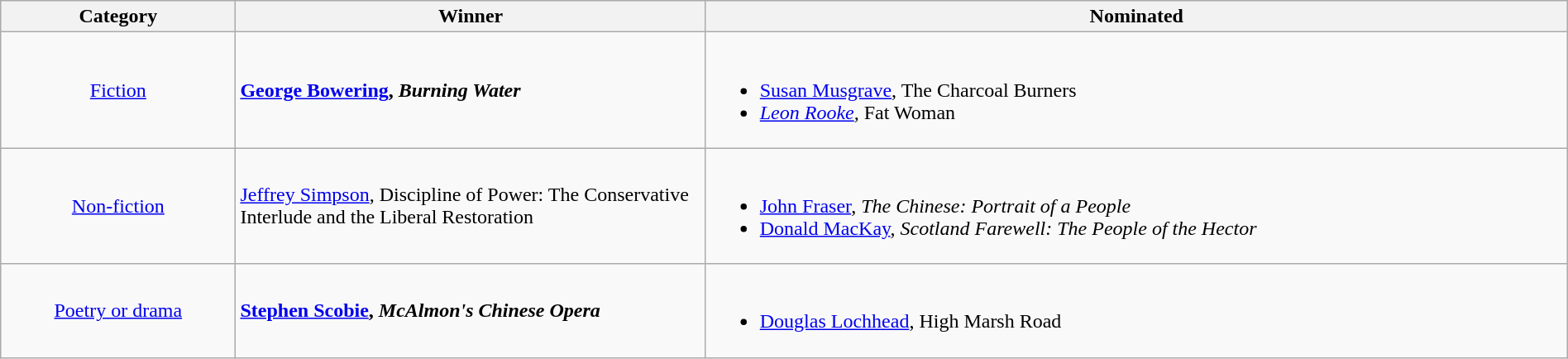<table class="wikitable" width="100%">
<tr>
<th width=15%>Category</th>
<th width=30%>Winner</th>
<th width=55%>Nominated</th>
</tr>
<tr>
<td align="center"><a href='#'>Fiction</a></td>
<td> <strong><a href='#'>George Bowering</a>, <em>Burning Water<strong><em></td>
<td><br><ul><li><a href='#'>Susan Musgrave</a>, </em>The Charcoal Burners<em></li><li><a href='#'>Leon Rooke</a>, </em>Fat Woman<em></li></ul></td>
</tr>
<tr>
<td align="center"><a href='#'>Non-fiction</a></td>
<td> </strong><a href='#'>Jeffrey Simpson</a>, </em>Discipline of Power: The Conservative Interlude and the Liberal Restoration</em></strong></td>
<td><br><ul><li><a href='#'>John Fraser</a>, <em>The Chinese: Portrait of a People</em></li><li><a href='#'>Donald MacKay</a>, <em>Scotland Farewell: The People of the Hector</em></li></ul></td>
</tr>
<tr>
<td align="center"><a href='#'>Poetry or drama</a></td>
<td> <strong><a href='#'>Stephen Scobie</a>, <em>McAlmon's Chinese Opera<strong><em></td>
<td><br><ul><li><a href='#'>Douglas Lochhead</a>, </em>High Marsh Road<em></li></ul></td>
</tr>
</table>
